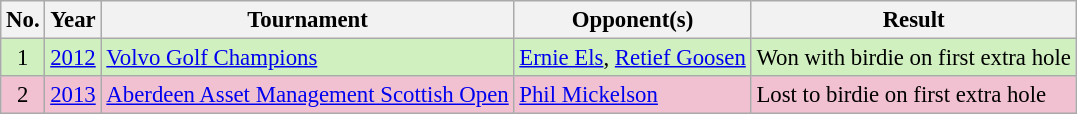<table class="wikitable" style="font-size:95%;">
<tr>
<th>No.</th>
<th>Year</th>
<th>Tournament</th>
<th>Opponent(s)</th>
<th>Result</th>
</tr>
<tr style="background:#D0F0C0;">
<td align=center>1</td>
<td><a href='#'>2012</a></td>
<td><a href='#'>Volvo Golf Champions</a></td>
<td> <a href='#'>Ernie Els</a>,  <a href='#'>Retief Goosen</a></td>
<td>Won with birdie on first extra hole</td>
</tr>
<tr style="background:#F2C1D1;">
<td align=center>2</td>
<td><a href='#'>2013</a></td>
<td><a href='#'>Aberdeen Asset Management Scottish Open</a></td>
<td> <a href='#'>Phil Mickelson</a></td>
<td>Lost to birdie on first extra hole</td>
</tr>
</table>
